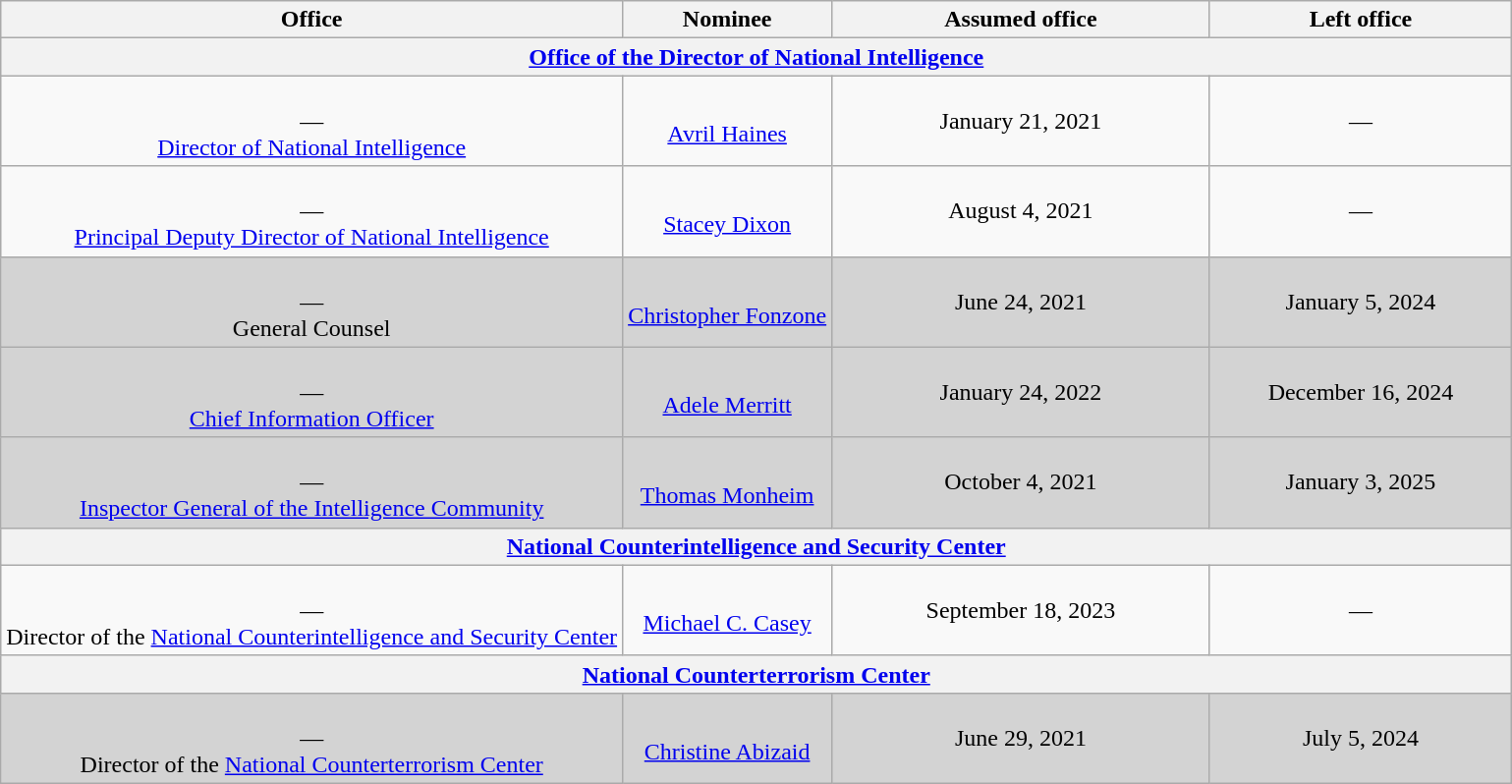<table class="wikitable sortable" style="text-align:center">
<tr>
<th>Office</th>
<th>Nominee</th>
<th style="width:25%;" data-sort-type="date">Assumed office</th>
<th style="width:20%;" data-sort-type="date">Left office</th>
</tr>
<tr>
<th colspan=4><a href='#'>Office of the Director of National Intelligence</a></th>
</tr>
<tr>
<td><br>—<br><a href='#'>Director of National Intelligence</a></td>
<td><br><a href='#'>Avril Haines</a></td>
<td>January 21, 2021<br></td>
<td>—</td>
</tr>
<tr>
<td><br>—<br><a href='#'>Principal Deputy Director of National Intelligence</a></td>
<td><br><a href='#'>Stacey Dixon</a></td>
<td>August 4, 2021<br></td>
<td>—</td>
</tr>
<tr style="background:lightgray;">
<td><br>—<br>General Counsel</td>
<td><br><a href='#'>Christopher Fonzone</a></td>
<td>June 24, 2021<br></td>
<td>January 5, 2024</td>
</tr>
<tr style="background:lightgray">
<td><br>—<br><a href='#'>Chief Information Officer</a></td>
<td><br><a href='#'>Adele Merritt</a></td>
<td>January 24, 2022</td>
<td>December 16, 2024</td>
</tr>
<tr style="background:lightgray">
<td><br>—<br><a href='#'>Inspector General of the Intelligence Community</a></td>
<td><br><a href='#'>Thomas Monheim</a></td>
<td>October 4, 2021<br></td>
<td>January 3, 2025</td>
</tr>
<tr>
<th colspan=4><a href='#'>National Counterintelligence and Security Center</a></th>
</tr>
<tr>
<td><br>—<br>Director of the <a href='#'>National Counterintelligence and Security Center</a></td>
<td><br><a href='#'>Michael C. Casey</a></td>
<td>September 18, 2023<br></td>
<td>—</td>
</tr>
<tr>
<th colspan=4><a href='#'>National Counterterrorism Center</a></th>
</tr>
<tr style="background:lightgray">
<td><br>—<br>Director of the <a href='#'>National Counterterrorism Center</a></td>
<td><br><a href='#'>Christine Abizaid</a></td>
<td>June 29, 2021<br></td>
<td>July 5, 2024</td>
</tr>
</table>
